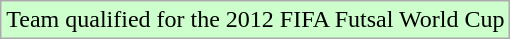<table class="wikitable" style="text-algin: left;">
<tr bgcolor=#ccffcc>
<td>Team qualified for the 2012 FIFA Futsal World Cup</td>
</tr>
</table>
